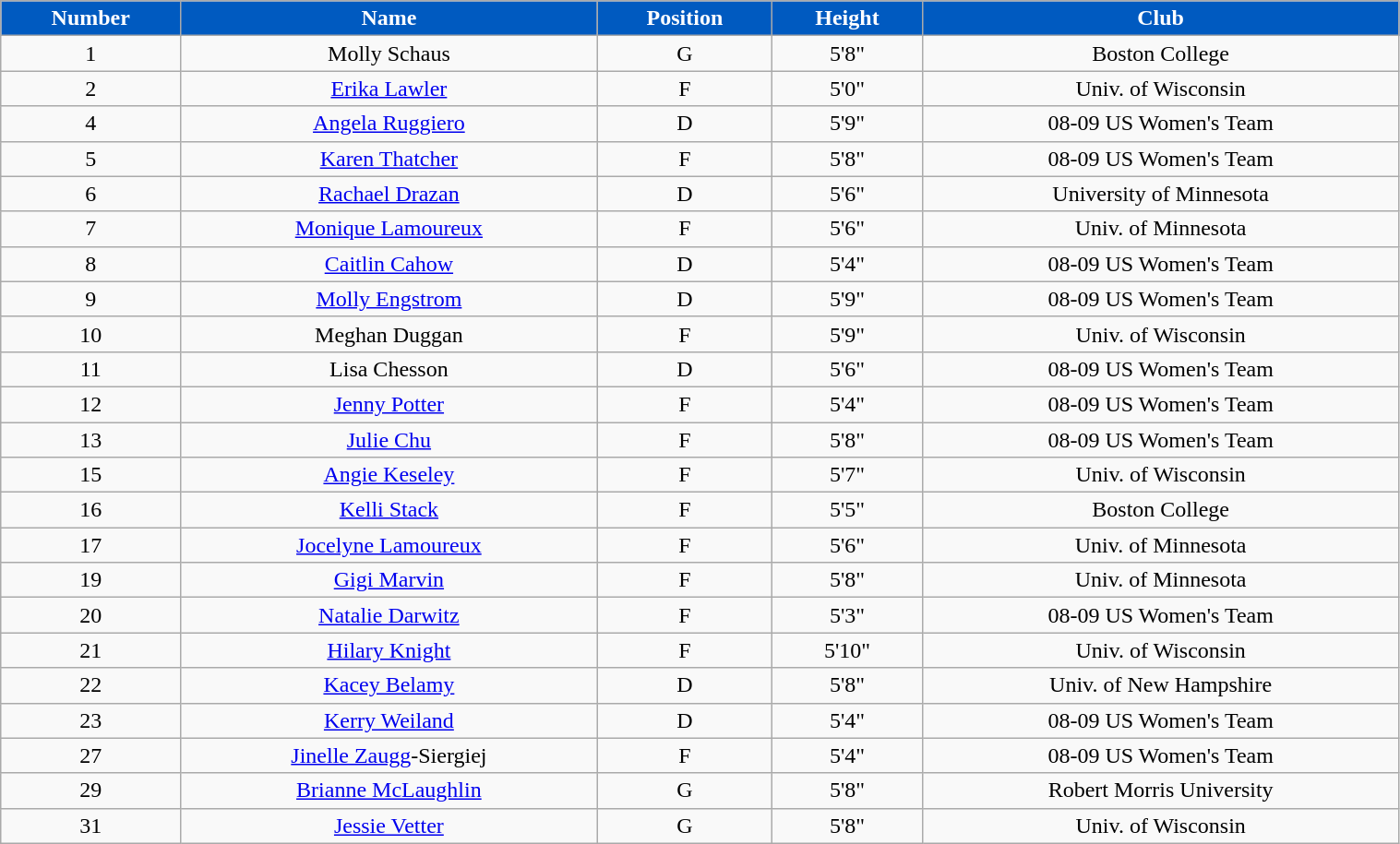<table class="wikitable" style="width:80%;">
<tr>
<th style="background:#005ac0; color:#fff;">Number</th>
<th style="background:#005ac0; color:#fff;">Name</th>
<th style="background:#005ac0; color:#fff;">Position</th>
<th style="background:#005ac0; color:#fff;">Height</th>
<th style="background:#005ac0; color:#fff;">Club</th>
</tr>
<tr style="text-align:center;" bgcolor="">
<td>1</td>
<td>Molly Schaus</td>
<td>G</td>
<td>5'8"</td>
<td>Boston College</td>
</tr>
<tr style="text-align:center;" bgcolor="">
<td>2</td>
<td><a href='#'>Erika Lawler</a></td>
<td>F</td>
<td>5'0"</td>
<td>Univ. of Wisconsin</td>
</tr>
<tr style="text-align:center;" bgcolor="">
<td>4</td>
<td><a href='#'>Angela Ruggiero</a></td>
<td>D</td>
<td>5'9"</td>
<td>08-09 US Women's Team</td>
</tr>
<tr style="text-align:center;" bgcolor="">
<td>5</td>
<td><a href='#'>Karen Thatcher</a></td>
<td>F</td>
<td>5'8"</td>
<td>08-09 US Women's Team</td>
</tr>
<tr style="text-align:center;" bgcolor="">
<td>6</td>
<td><a href='#'>Rachael Drazan</a></td>
<td>D</td>
<td>5'6"</td>
<td>University of Minnesota</td>
</tr>
<tr style="text-align:center;" bgcolor="">
<td>7</td>
<td><a href='#'>Monique Lamoureux</a></td>
<td>F</td>
<td>5'6"</td>
<td>Univ. of Minnesota</td>
</tr>
<tr style="text-align:center;" bgcolor="">
<td>8</td>
<td><a href='#'>Caitlin Cahow</a></td>
<td>D</td>
<td>5'4"</td>
<td>08-09 US Women's Team</td>
</tr>
<tr style="text-align:center;" bgcolor="">
<td>9</td>
<td><a href='#'>Molly Engstrom</a></td>
<td>D</td>
<td>5'9"</td>
<td>08-09 US Women's Team</td>
</tr>
<tr style="text-align:center;" bgcolor="">
<td>10</td>
<td>Meghan Duggan</td>
<td>F</td>
<td>5'9"</td>
<td>Univ. of Wisconsin</td>
</tr>
<tr style="text-align:center;" bgcolor="">
<td>11</td>
<td>Lisa Chesson</td>
<td>D</td>
<td>5'6"</td>
<td>08-09 US Women's Team</td>
</tr>
<tr style="text-align:center;" bgcolor="">
<td>12</td>
<td><a href='#'>Jenny Potter</a></td>
<td>F</td>
<td>5'4"</td>
<td>08-09 US Women's Team</td>
</tr>
<tr style="text-align:center;" bgcolor="">
<td>13</td>
<td><a href='#'>Julie Chu</a></td>
<td>F</td>
<td>5'8"</td>
<td>08-09 US Women's Team</td>
</tr>
<tr style="text-align:center;" bgcolor="">
<td>15</td>
<td><a href='#'>Angie Keseley</a></td>
<td>F</td>
<td>5'7"</td>
<td>Univ. of Wisconsin</td>
</tr>
<tr style="text-align:center;" bgcolor="">
<td>16</td>
<td><a href='#'>Kelli Stack</a></td>
<td>F</td>
<td>5'5"</td>
<td>Boston College</td>
</tr>
<tr style="text-align:center;" bgcolor="">
<td>17</td>
<td><a href='#'>Jocelyne Lamoureux</a></td>
<td>F</td>
<td>5'6"</td>
<td>Univ. of Minnesota</td>
</tr>
<tr style="text-align:center;" bgcolor="">
<td>19</td>
<td><a href='#'>Gigi Marvin</a></td>
<td>F</td>
<td>5'8"</td>
<td>Univ. of Minnesota</td>
</tr>
<tr style="text-align:center;" bgcolor="">
<td>20</td>
<td><a href='#'>Natalie Darwitz</a></td>
<td>F</td>
<td>5'3"</td>
<td>08-09 US Women's Team</td>
</tr>
<tr style="text-align:center;" bgcolor="">
<td>21</td>
<td><a href='#'>Hilary Knight</a></td>
<td>F</td>
<td>5'10"</td>
<td>Univ. of Wisconsin</td>
</tr>
<tr style="text-align:center;" bgcolor="">
<td>22</td>
<td><a href='#'>Kacey Belamy</a></td>
<td>D</td>
<td>5'8"</td>
<td>Univ. of New Hampshire</td>
</tr>
<tr style="text-align:center;" bgcolor="">
<td>23</td>
<td><a href='#'>Kerry Weiland</a></td>
<td>D</td>
<td>5'4"</td>
<td>08-09 US Women's Team</td>
</tr>
<tr style="text-align:center;" bgcolor="">
<td>27</td>
<td><a href='#'>Jinelle Zaugg</a>-Siergiej</td>
<td>F</td>
<td>5'4"</td>
<td>08-09 US Women's Team</td>
</tr>
<tr style="text-align:center;" bgcolor="">
<td>29</td>
<td><a href='#'>Brianne McLaughlin</a></td>
<td>G</td>
<td>5'8"</td>
<td>Robert Morris University</td>
</tr>
<tr style="text-align:center;" bgcolor="">
<td>31</td>
<td><a href='#'>Jessie Vetter</a></td>
<td>G</td>
<td>5'8"</td>
<td>Univ. of Wisconsin</td>
</tr>
</table>
